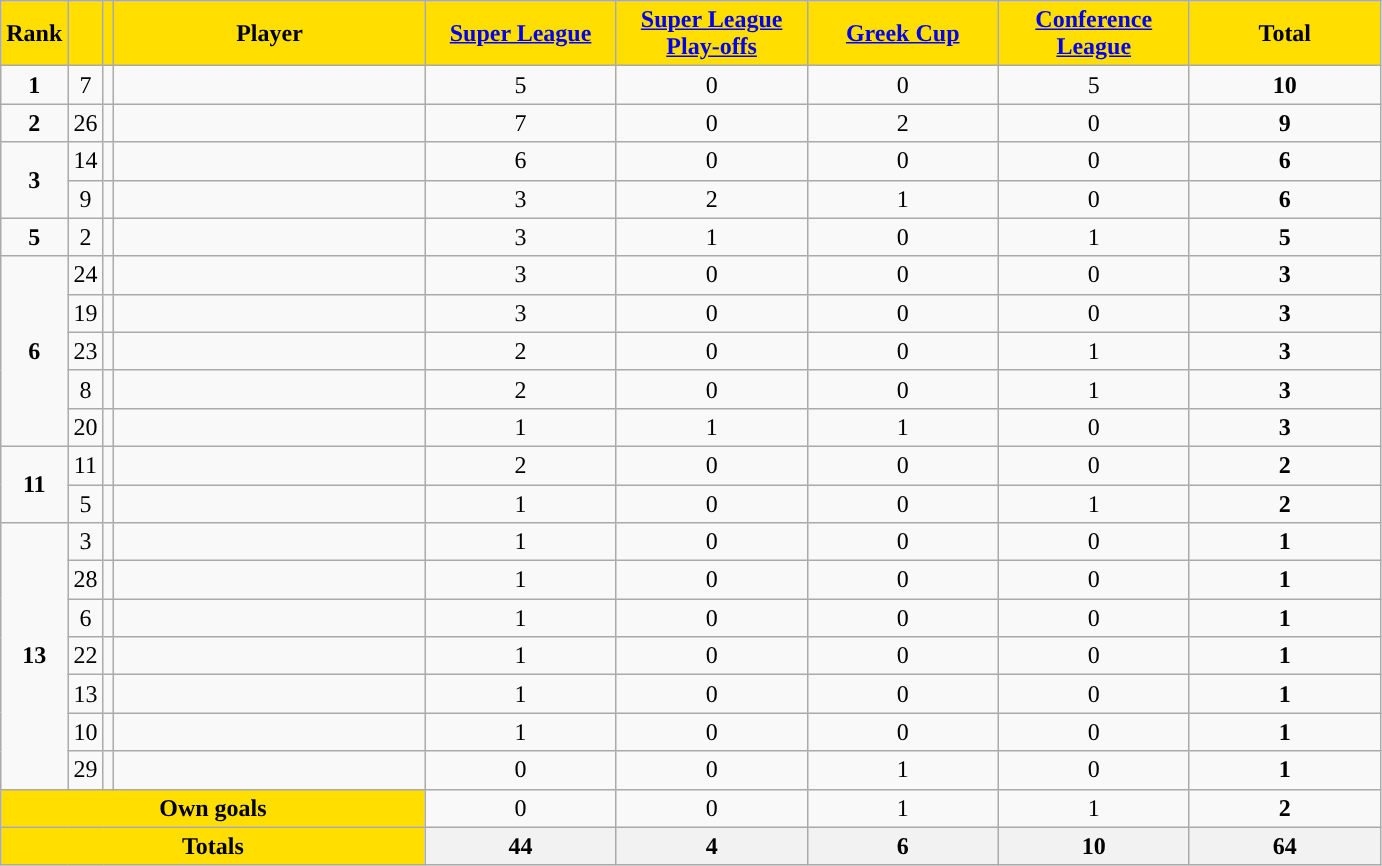<table class="wikitable sortable" style="text-align:center">
<tr>
<th style="background:#FFDE00">Rank</th>
<th style="background:#FFDE00"></th>
<th style="background:#FFDE00"></th>
<th width=200 style="background:#FFDE00">Player</th>
<th width=120 style="background:#FFDE00"><a href='#'>Super League</a></th>
<th width=120 style="background:#FFDE00"><a href='#'>Super League Play-offs</a></th>
<th width=120 style="background:#FFDE00"><a href='#'>Greek Cup</a></th>
<th width=120 style="background:#FFDE00"><a href='#'>Conference League</a></th>
<th width=120 style="background:#FFDE00">Total</th>
</tr>
<tr>
<td><strong>1</strong></td>
<td>7</td>
<td></td>
<td align=left></td>
<td>5</td>
<td>0</td>
<td>0</td>
<td>5</td>
<td><strong>10</strong></td>
</tr>
<tr>
<td><strong>2</strong></td>
<td>26</td>
<td></td>
<td align=left></td>
<td>7</td>
<td>0</td>
<td>2</td>
<td>0</td>
<td><strong>9</strong></td>
</tr>
<tr>
<td rowspan=2><strong>3</strong></td>
<td>14</td>
<td></td>
<td align=left></td>
<td>6</td>
<td>0</td>
<td>0</td>
<td>0</td>
<td><strong>6</strong></td>
</tr>
<tr>
<td>9</td>
<td></td>
<td align=left></td>
<td>3</td>
<td>2</td>
<td>1</td>
<td>0</td>
<td><strong>6</strong></td>
</tr>
<tr>
<td><strong>5</strong></td>
<td>2</td>
<td></td>
<td align=left></td>
<td>3</td>
<td>1</td>
<td>0</td>
<td>1</td>
<td><strong>5</strong></td>
</tr>
<tr>
<td rowspan=5><strong>6</strong></td>
<td>24</td>
<td></td>
<td align=left></td>
<td>3</td>
<td>0</td>
<td>0</td>
<td>0</td>
<td><strong>3</strong></td>
</tr>
<tr>
<td>19</td>
<td></td>
<td align=left></td>
<td>3</td>
<td>0</td>
<td>0</td>
<td>0</td>
<td><strong>3</strong></td>
</tr>
<tr>
<td>23</td>
<td></td>
<td align=left></td>
<td>2</td>
<td>0</td>
<td>0</td>
<td>1</td>
<td><strong>3</strong></td>
</tr>
<tr>
<td>8</td>
<td></td>
<td align=left></td>
<td>2</td>
<td>0</td>
<td>0</td>
<td>1</td>
<td><strong>3</strong></td>
</tr>
<tr>
<td>20</td>
<td></td>
<td align=left></td>
<td>1</td>
<td>1</td>
<td>1</td>
<td>0</td>
<td><strong>3</strong></td>
</tr>
<tr>
<td rowspan=2><strong>11</strong></td>
<td>11</td>
<td></td>
<td align=left></td>
<td>2</td>
<td>0</td>
<td>0</td>
<td>0</td>
<td><strong>2</strong></td>
</tr>
<tr>
<td>5</td>
<td></td>
<td align=left></td>
<td>1</td>
<td>0</td>
<td>0</td>
<td>1</td>
<td><strong>2</strong></td>
</tr>
<tr>
<td rowspan=7><strong>13</strong></td>
<td>3</td>
<td></td>
<td align=left></td>
<td>1</td>
<td>0</td>
<td>0</td>
<td>0</td>
<td><strong>1</strong></td>
</tr>
<tr>
<td>28</td>
<td></td>
<td align=left></td>
<td>1</td>
<td>0</td>
<td>0</td>
<td>0</td>
<td><strong>1</strong></td>
</tr>
<tr>
<td>6</td>
<td></td>
<td align=left></td>
<td>1</td>
<td>0</td>
<td>0</td>
<td>0</td>
<td><strong>1</strong></td>
</tr>
<tr>
<td>22</td>
<td></td>
<td align=left></td>
<td>1</td>
<td>0</td>
<td>0</td>
<td>0</td>
<td><strong>1</strong></td>
</tr>
<tr>
<td>13</td>
<td></td>
<td align=left></td>
<td>1</td>
<td>0</td>
<td>0</td>
<td>0</td>
<td><strong>1</strong></td>
</tr>
<tr>
<td>10</td>
<td></td>
<td align=left></td>
<td>1</td>
<td>0</td>
<td>0</td>
<td>0</td>
<td><strong>1</strong></td>
</tr>
<tr>
<td>29</td>
<td></td>
<td align=left></td>
<td>0</td>
<td>0</td>
<td>1</td>
<td>0</td>
<td><strong>1</strong></td>
</tr>
<tr class="sortbottom">
<td colspan=4 style="background:#FFDE00"><strong>Own goals</strong></td>
<td>0</td>
<td>0</td>
<td>1</td>
<td>1</td>
<td><strong>2</strong></td>
</tr>
<tr class="sortbottom">
<th colspan=4 style="background:#FFDE00"><strong>Totals</strong></th>
<th><strong>44</strong></th>
<th><strong> 4</strong></th>
<th><strong> 6</strong></th>
<th><strong>10</strong></th>
<th><strong>64</strong></th>
</tr>
</table>
